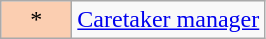<table class="wikitable">
<tr>
<td width="40px" bgcolor="#FBCEB1" align="center">*</td>
<td><a href='#'>Caretaker manager</a></td>
</tr>
</table>
